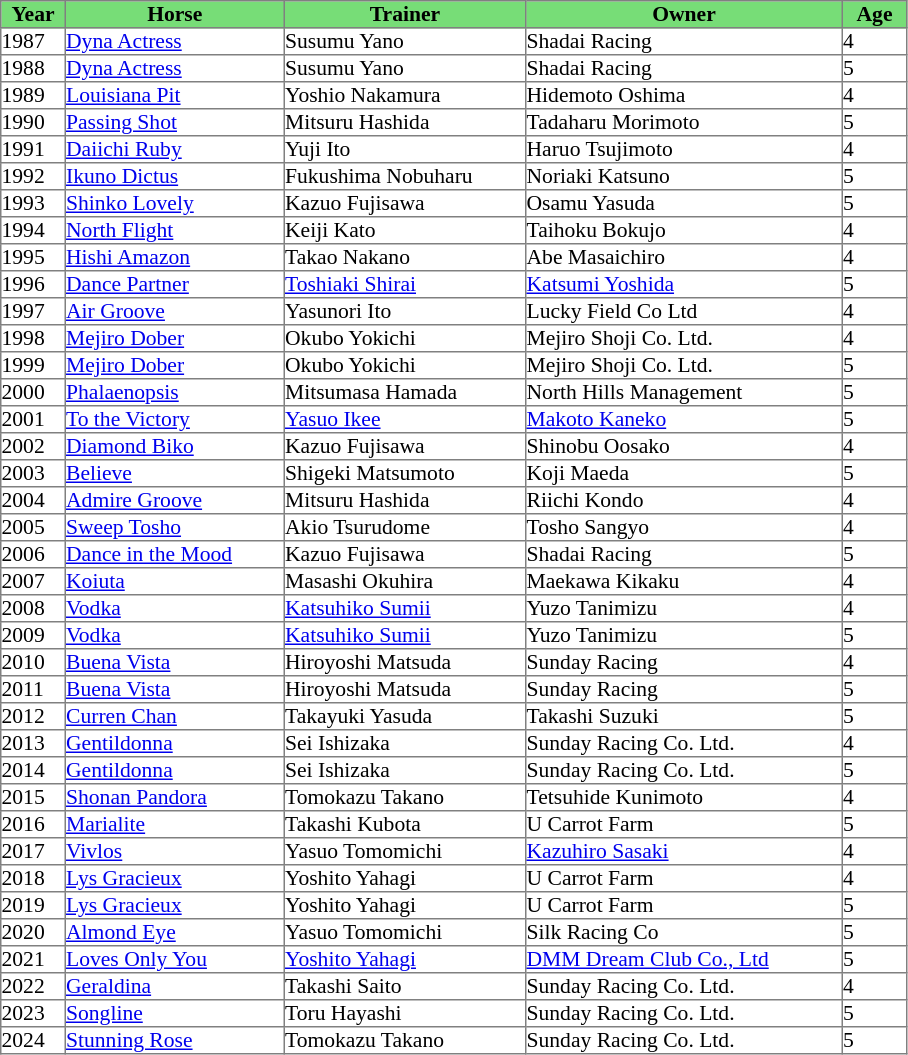<table class = "sortable" | border="1" cellpadding="0" style="border-collapse: collapse; font-size:90%">
<tr bgcolor="#77dd77" align="center">
<th width="42px"><strong>Year</strong><br></th>
<th width="145px"><strong>Horse</strong><br></th>
<th width="160px"><strong>Trainer</strong><br></th>
<th width="210px"><strong>Owner</strong><br></th>
<th width="42px"><strong>Age</strong></th>
</tr>
<tr>
<td>1987</td>
<td><a href='#'>Dyna Actress</a></td>
<td>Susumu Yano</td>
<td>Shadai Racing</td>
<td>4</td>
</tr>
<tr>
<td>1988</td>
<td><a href='#'>Dyna Actress</a></td>
<td>Susumu Yano</td>
<td>Shadai Racing</td>
<td>5</td>
</tr>
<tr>
<td>1989</td>
<td><a href='#'>Louisiana Pit</a></td>
<td>Yoshio Nakamura</td>
<td>Hidemoto Oshima</td>
<td>4</td>
</tr>
<tr>
<td>1990</td>
<td><a href='#'>Passing Shot</a></td>
<td>Mitsuru Hashida</td>
<td>Tadaharu Morimoto</td>
<td>5</td>
</tr>
<tr>
<td>1991</td>
<td><a href='#'>Daiichi Ruby</a></td>
<td>Yuji Ito</td>
<td>Haruo Tsujimoto</td>
<td>4</td>
</tr>
<tr>
<td>1992</td>
<td><a href='#'>Ikuno Dictus</a></td>
<td>Fukushima Nobuharu</td>
<td>Noriaki Katsuno</td>
<td>5</td>
</tr>
<tr>
<td>1993</td>
<td><a href='#'>Shinko Lovely</a></td>
<td>Kazuo Fujisawa</td>
<td>Osamu Yasuda</td>
<td>5</td>
</tr>
<tr>
<td>1994</td>
<td><a href='#'>North Flight</a></td>
<td>Keiji Kato</td>
<td>Taihoku Bokujo</td>
<td>4</td>
</tr>
<tr>
<td>1995</td>
<td><a href='#'>Hishi Amazon</a></td>
<td>Takao Nakano</td>
<td>Abe Masaichiro</td>
<td>4</td>
</tr>
<tr>
<td>1996</td>
<td><a href='#'>Dance Partner</a></td>
<td><a href='#'>Toshiaki Shirai</a></td>
<td><a href='#'>Katsumi Yoshida</a></td>
<td>5</td>
</tr>
<tr>
<td>1997</td>
<td><a href='#'>Air Groove</a></td>
<td>Yasunori Ito</td>
<td>Lucky Field Co Ltd</td>
<td>4</td>
</tr>
<tr>
<td>1998</td>
<td><a href='#'>Mejiro Dober</a></td>
<td>Okubo Yokichi</td>
<td>Mejiro Shoji Co. Ltd.</td>
<td>4</td>
</tr>
<tr>
<td>1999</td>
<td><a href='#'>Mejiro Dober</a></td>
<td>Okubo Yokichi</td>
<td>Mejiro Shoji Co. Ltd.</td>
<td>5</td>
</tr>
<tr>
<td>2000</td>
<td><a href='#'>Phalaenopsis</a></td>
<td>Mitsumasa Hamada</td>
<td>North Hills Management</td>
<td>5</td>
</tr>
<tr>
<td>2001</td>
<td><a href='#'>To the Victory</a></td>
<td><a href='#'>Yasuo Ikee</a></td>
<td><a href='#'>Makoto Kaneko</a></td>
<td>5</td>
</tr>
<tr>
<td>2002</td>
<td><a href='#'>Diamond Biko</a></td>
<td>Kazuo Fujisawa</td>
<td>Shinobu Oosako</td>
<td>4</td>
</tr>
<tr>
<td>2003</td>
<td><a href='#'>Believe</a></td>
<td>Shigeki Matsumoto</td>
<td>Koji Maeda</td>
<td>5</td>
</tr>
<tr>
<td>2004</td>
<td><a href='#'>Admire Groove</a></td>
<td>Mitsuru Hashida</td>
<td>Riichi Kondo</td>
<td>4</td>
</tr>
<tr>
<td>2005</td>
<td><a href='#'>Sweep Tosho</a></td>
<td>Akio Tsurudome</td>
<td>Tosho Sangyo</td>
<td>4</td>
</tr>
<tr>
<td>2006</td>
<td><a href='#'>Dance in the Mood</a></td>
<td>Kazuo Fujisawa</td>
<td>Shadai Racing</td>
<td>5</td>
</tr>
<tr>
<td>2007</td>
<td><a href='#'>Koiuta</a></td>
<td>Masashi Okuhira</td>
<td>Maekawa Kikaku</td>
<td>4</td>
</tr>
<tr>
<td>2008</td>
<td><a href='#'>Vodka</a></td>
<td><a href='#'>Katsuhiko Sumii</a></td>
<td>Yuzo Tanimizu</td>
<td>4</td>
</tr>
<tr>
<td>2009</td>
<td><a href='#'>Vodka</a></td>
<td><a href='#'>Katsuhiko Sumii</a></td>
<td>Yuzo Tanimizu</td>
<td>5</td>
</tr>
<tr>
<td>2010</td>
<td><a href='#'>Buena Vista</a></td>
<td>Hiroyoshi Matsuda</td>
<td>Sunday Racing</td>
<td>4</td>
</tr>
<tr>
<td>2011</td>
<td><a href='#'>Buena Vista</a></td>
<td>Hiroyoshi Matsuda</td>
<td>Sunday Racing</td>
<td>5</td>
</tr>
<tr>
<td>2012</td>
<td><a href='#'>Curren Chan</a></td>
<td>Takayuki Yasuda</td>
<td>Takashi Suzuki</td>
<td>5</td>
</tr>
<tr>
<td>2013</td>
<td><a href='#'>Gentildonna</a></td>
<td>Sei Ishizaka</td>
<td>Sunday Racing Co. Ltd.</td>
<td>4</td>
</tr>
<tr>
<td>2014</td>
<td><a href='#'>Gentildonna</a></td>
<td>Sei Ishizaka</td>
<td>Sunday Racing Co. Ltd.</td>
<td>5</td>
</tr>
<tr>
<td>2015</td>
<td><a href='#'>Shonan Pandora</a></td>
<td>Tomokazu Takano</td>
<td>Tetsuhide Kunimoto</td>
<td>4</td>
</tr>
<tr>
<td>2016</td>
<td><a href='#'>Marialite</a></td>
<td>Takashi Kubota</td>
<td>U Carrot Farm</td>
<td>5</td>
</tr>
<tr>
<td>2017</td>
<td><a href='#'>Vivlos</a></td>
<td>Yasuo Tomomichi</td>
<td><a href='#'>Kazuhiro Sasaki</a></td>
<td>4</td>
</tr>
<tr>
<td>2018</td>
<td><a href='#'>Lys Gracieux</a></td>
<td>Yoshito Yahagi</td>
<td>U Carrot Farm</td>
<td>4</td>
</tr>
<tr>
<td>2019</td>
<td><a href='#'>Lys Gracieux</a></td>
<td>Yoshito Yahagi</td>
<td>U Carrot Farm</td>
<td>5</td>
</tr>
<tr>
<td>2020</td>
<td><a href='#'>Almond Eye</a></td>
<td>Yasuo Tomomichi</td>
<td>Silk Racing Co</td>
<td>5</td>
</tr>
<tr>
<td>2021</td>
<td><a href='#'>Loves Only You</a></td>
<td><a href='#'>Yoshito Yahagi</a></td>
<td><a href='#'>DMM Dream Club Co., Ltd</a></td>
<td>5</td>
</tr>
<tr>
<td>2022</td>
<td><a href='#'>Geraldina</a></td>
<td>Takashi Saito</td>
<td>Sunday Racing Co. Ltd.</td>
<td>4</td>
</tr>
<tr>
<td>2023</td>
<td><a href='#'>Songline</a></td>
<td>Toru Hayashi</td>
<td>Sunday Racing Co. Ltd.</td>
<td>5</td>
</tr>
<tr>
<td>2024</td>
<td><a href='#'>Stunning Rose</a></td>
<td>Tomokazu Takano</td>
<td>Sunday Racing Co. Ltd.</td>
<td>5</td>
</tr>
</table>
